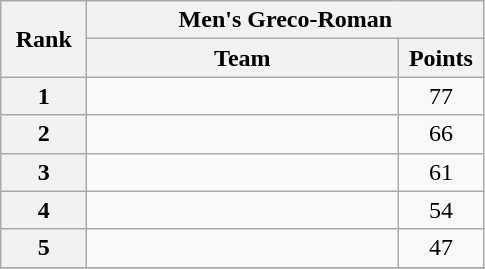<table class="wikitable" style="text-align:center;">
<tr>
<th rowspan="2" width="50">Rank</th>
<th colspan="2">Men's Greco-Roman</th>
</tr>
<tr>
<th width="200">Team</th>
<th width="50">Points</th>
</tr>
<tr>
<th>1</th>
<td align="left"></td>
<td>77</td>
</tr>
<tr>
<th>2</th>
<td align="left"></td>
<td>66</td>
</tr>
<tr>
<th>3</th>
<td align="left"></td>
<td>61</td>
</tr>
<tr>
<th>4</th>
<td align="left"></td>
<td>54</td>
</tr>
<tr>
<th>5</th>
<td align="left"></td>
<td>47</td>
</tr>
<tr>
</tr>
</table>
